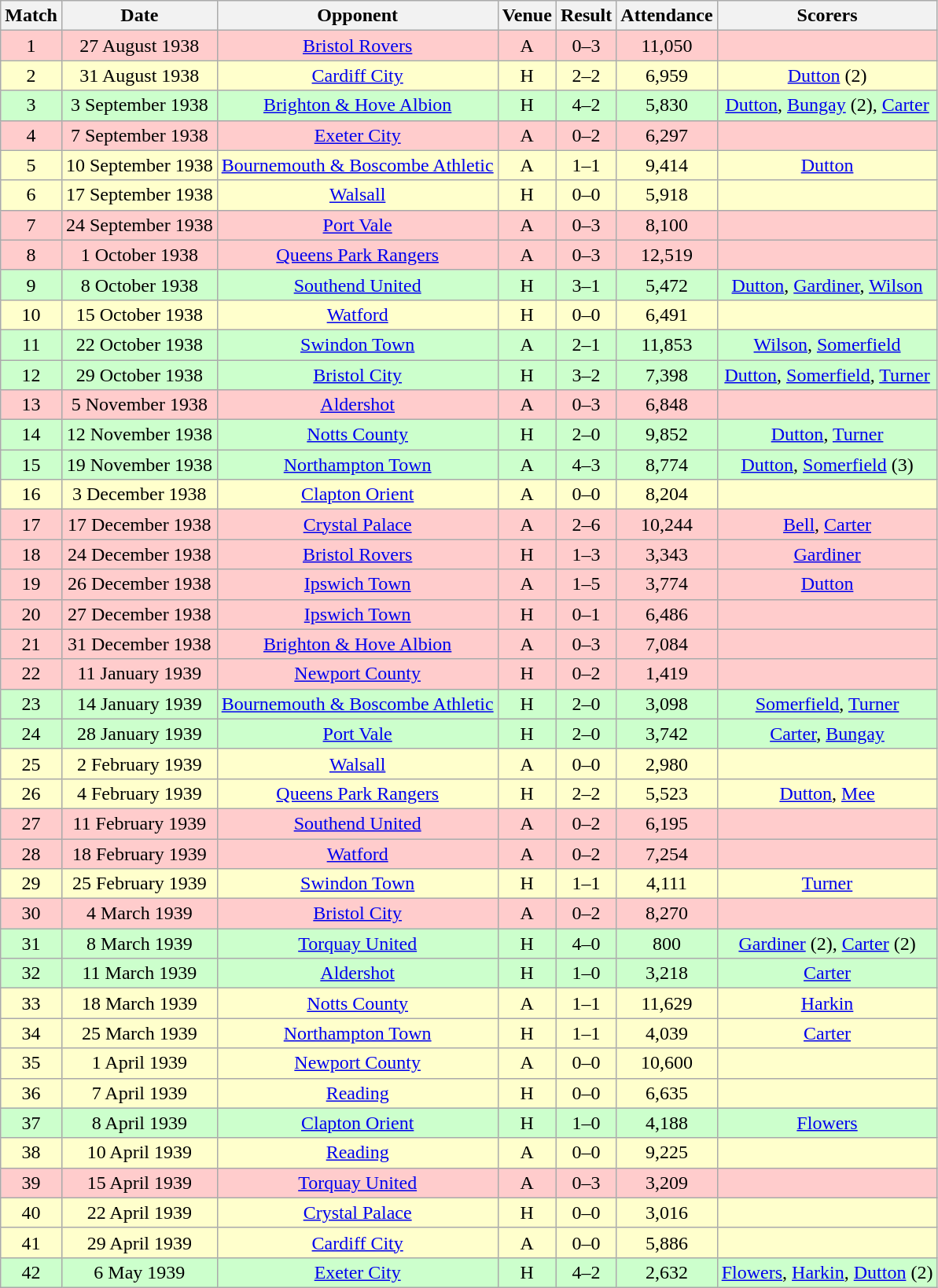<table class="wikitable " style="font-size:100%; text-align:center">
<tr>
<th>Match</th>
<th>Date</th>
<th>Opponent</th>
<th>Venue</th>
<th>Result</th>
<th>Attendance</th>
<th>Scorers</th>
</tr>
<tr style="background: #FFCCCC;">
<td>1</td>
<td>27 August 1938</td>
<td><a href='#'>Bristol Rovers</a></td>
<td>A</td>
<td>0–3</td>
<td>11,050</td>
<td></td>
</tr>
<tr style="background: #FFFFCC;">
<td>2</td>
<td>31 August 1938</td>
<td><a href='#'>Cardiff City</a></td>
<td>H</td>
<td>2–2</td>
<td>6,959</td>
<td><a href='#'>Dutton</a> (2)</td>
</tr>
<tr style="background: #CCFFCC;">
<td>3</td>
<td>3 September 1938</td>
<td><a href='#'>Brighton & Hove Albion</a></td>
<td>H</td>
<td>4–2</td>
<td>5,830</td>
<td><a href='#'>Dutton</a>, <a href='#'>Bungay</a> (2), <a href='#'>Carter</a></td>
</tr>
<tr style="background: #FFCCCC;">
<td>4</td>
<td>7 September 1938</td>
<td><a href='#'>Exeter City</a></td>
<td>A</td>
<td>0–2</td>
<td>6,297</td>
<td></td>
</tr>
<tr style="background: #FFFFCC;">
<td>5</td>
<td>10 September 1938</td>
<td><a href='#'>Bournemouth & Boscombe Athletic</a></td>
<td>A</td>
<td>1–1</td>
<td>9,414</td>
<td><a href='#'>Dutton</a></td>
</tr>
<tr style="background: #FFFFCC;">
<td>6</td>
<td>17 September 1938</td>
<td><a href='#'>Walsall</a></td>
<td>H</td>
<td>0–0</td>
<td>5,918</td>
<td></td>
</tr>
<tr style="background: #FFCCCC;">
<td>7</td>
<td>24 September 1938</td>
<td><a href='#'>Port Vale</a></td>
<td>A</td>
<td>0–3</td>
<td>8,100</td>
<td></td>
</tr>
<tr style="background: #FFCCCC;">
<td>8</td>
<td>1 October 1938</td>
<td><a href='#'>Queens Park Rangers</a></td>
<td>A</td>
<td>0–3</td>
<td>12,519</td>
<td></td>
</tr>
<tr style="background: #CCFFCC;">
<td>9</td>
<td>8 October 1938</td>
<td><a href='#'>Southend United</a></td>
<td>H</td>
<td>3–1</td>
<td>5,472</td>
<td><a href='#'>Dutton</a>, <a href='#'>Gardiner</a>, <a href='#'>Wilson</a></td>
</tr>
<tr style="background: #FFFFCC;">
<td>10</td>
<td>15 October 1938</td>
<td><a href='#'>Watford</a></td>
<td>H</td>
<td>0–0</td>
<td>6,491</td>
<td></td>
</tr>
<tr style="background: #CCFFCC;">
<td>11</td>
<td>22 October 1938</td>
<td><a href='#'>Swindon Town</a></td>
<td>A</td>
<td>2–1</td>
<td>11,853</td>
<td><a href='#'>Wilson</a>, <a href='#'>Somerfield</a></td>
</tr>
<tr style="background: #CCFFCC;">
<td>12</td>
<td>29 October 1938</td>
<td><a href='#'>Bristol City</a></td>
<td>H</td>
<td>3–2</td>
<td>7,398</td>
<td><a href='#'>Dutton</a>, <a href='#'>Somerfield</a>, <a href='#'>Turner</a></td>
</tr>
<tr style="background: #FFCCCC;">
<td>13</td>
<td>5 November 1938</td>
<td><a href='#'>Aldershot</a></td>
<td>A</td>
<td>0–3</td>
<td>6,848</td>
<td></td>
</tr>
<tr style="background: #CCFFCC;">
<td>14</td>
<td>12 November 1938</td>
<td><a href='#'>Notts County</a></td>
<td>H</td>
<td>2–0</td>
<td>9,852</td>
<td><a href='#'>Dutton</a>, <a href='#'>Turner</a></td>
</tr>
<tr style="background: #CCFFCC;">
<td>15</td>
<td>19 November 1938</td>
<td><a href='#'>Northampton Town</a></td>
<td>A</td>
<td>4–3</td>
<td>8,774</td>
<td><a href='#'>Dutton</a>, <a href='#'>Somerfield</a> (3)</td>
</tr>
<tr style="background: #FFFFCC;">
<td>16</td>
<td>3 December 1938</td>
<td><a href='#'>Clapton Orient</a></td>
<td>A</td>
<td>0–0</td>
<td>8,204</td>
<td></td>
</tr>
<tr style="background: #FFCCCC;">
<td>17</td>
<td>17 December 1938</td>
<td><a href='#'>Crystal Palace</a></td>
<td>A</td>
<td>2–6</td>
<td>10,244</td>
<td><a href='#'>Bell</a>, <a href='#'>Carter</a></td>
</tr>
<tr style="background: #FFCCCC;">
<td>18</td>
<td>24 December 1938</td>
<td><a href='#'>Bristol Rovers</a></td>
<td>H</td>
<td>1–3</td>
<td>3,343</td>
<td><a href='#'>Gardiner</a></td>
</tr>
<tr style="background: #FFCCCC;">
<td>19</td>
<td>26 December 1938</td>
<td><a href='#'>Ipswich Town</a></td>
<td>A</td>
<td>1–5</td>
<td>3,774</td>
<td><a href='#'>Dutton</a></td>
</tr>
<tr style="background: #FFCCCC;">
<td>20</td>
<td>27 December 1938</td>
<td><a href='#'>Ipswich Town</a></td>
<td>H</td>
<td>0–1</td>
<td>6,486</td>
<td></td>
</tr>
<tr style="background: #FFCCCC;">
<td>21</td>
<td>31 December 1938</td>
<td><a href='#'>Brighton & Hove Albion</a></td>
<td>A</td>
<td>0–3</td>
<td>7,084</td>
<td></td>
</tr>
<tr style="background: #FFCCCC;">
<td>22</td>
<td>11 January 1939</td>
<td><a href='#'>Newport County</a></td>
<td>H</td>
<td>0–2</td>
<td>1,419</td>
<td></td>
</tr>
<tr style="background: #CCFFCC;">
<td>23</td>
<td>14 January 1939</td>
<td><a href='#'>Bournemouth & Boscombe Athletic</a></td>
<td>H</td>
<td>2–0</td>
<td>3,098</td>
<td><a href='#'>Somerfield</a>, <a href='#'>Turner</a></td>
</tr>
<tr style="background: #CCFFCC;">
<td>24</td>
<td>28 January 1939</td>
<td><a href='#'>Port Vale</a></td>
<td>H</td>
<td>2–0</td>
<td>3,742</td>
<td><a href='#'>Carter</a>, <a href='#'>Bungay</a></td>
</tr>
<tr style="background: #FFFFCC;">
<td>25</td>
<td>2 February 1939</td>
<td><a href='#'>Walsall</a></td>
<td>A</td>
<td>0–0</td>
<td>2,980</td>
<td></td>
</tr>
<tr style="background: #FFFFCC;">
<td>26</td>
<td>4 February 1939</td>
<td><a href='#'>Queens Park Rangers</a></td>
<td>H</td>
<td>2–2</td>
<td>5,523</td>
<td><a href='#'>Dutton</a>, <a href='#'>Mee</a></td>
</tr>
<tr style="background: #FFCCCC;">
<td>27</td>
<td>11 February 1939</td>
<td><a href='#'>Southend United</a></td>
<td>A</td>
<td>0–2</td>
<td>6,195</td>
<td></td>
</tr>
<tr style="background: #FFCCCC;">
<td>28</td>
<td>18 February 1939</td>
<td><a href='#'>Watford</a></td>
<td>A</td>
<td>0–2</td>
<td>7,254</td>
<td></td>
</tr>
<tr style="background: #FFFFCC;">
<td>29</td>
<td>25 February 1939</td>
<td><a href='#'>Swindon Town</a></td>
<td>H</td>
<td>1–1</td>
<td>4,111</td>
<td><a href='#'>Turner</a></td>
</tr>
<tr style="background: #FFCCCC;">
<td>30</td>
<td>4 March 1939</td>
<td><a href='#'>Bristol City</a></td>
<td>A</td>
<td>0–2</td>
<td>8,270</td>
<td></td>
</tr>
<tr style="background: #CCFFCC;">
<td>31</td>
<td>8 March 1939</td>
<td><a href='#'>Torquay United</a></td>
<td>H</td>
<td>4–0</td>
<td>800</td>
<td><a href='#'>Gardiner</a> (2), <a href='#'>Carter</a> (2)</td>
</tr>
<tr style="background: #CCFFCC;">
<td>32</td>
<td>11 March 1939</td>
<td><a href='#'>Aldershot</a></td>
<td>H</td>
<td>1–0</td>
<td>3,218</td>
<td><a href='#'>Carter</a></td>
</tr>
<tr style="background: #FFFFCC;">
<td>33</td>
<td>18 March 1939</td>
<td><a href='#'>Notts County</a></td>
<td>A</td>
<td>1–1</td>
<td>11,629</td>
<td><a href='#'>Harkin</a></td>
</tr>
<tr style="background: #FFFFCC;">
<td>34</td>
<td>25 March 1939</td>
<td><a href='#'>Northampton Town</a></td>
<td>H</td>
<td>1–1</td>
<td>4,039</td>
<td><a href='#'>Carter</a></td>
</tr>
<tr style="background: #FFFFCC;">
<td>35</td>
<td>1 April 1939</td>
<td><a href='#'>Newport County</a></td>
<td>A</td>
<td>0–0</td>
<td>10,600</td>
<td></td>
</tr>
<tr style="background: #FFFFCC;">
<td>36</td>
<td>7 April 1939</td>
<td><a href='#'>Reading</a></td>
<td>H</td>
<td>0–0</td>
<td>6,635</td>
<td></td>
</tr>
<tr style="background: #CCFFCC;">
<td>37</td>
<td>8 April 1939</td>
<td><a href='#'>Clapton Orient</a></td>
<td>H</td>
<td>1–0</td>
<td>4,188</td>
<td><a href='#'>Flowers</a></td>
</tr>
<tr style="background: #FFFFCC;">
<td>38</td>
<td>10 April 1939</td>
<td><a href='#'>Reading</a></td>
<td>A</td>
<td>0–0</td>
<td>9,225</td>
<td></td>
</tr>
<tr style="background: #FFCCCC;">
<td>39</td>
<td>15 April 1939</td>
<td><a href='#'>Torquay United</a></td>
<td>A</td>
<td>0–3</td>
<td>3,209</td>
<td></td>
</tr>
<tr style="background: #FFFFCC;">
<td>40</td>
<td>22 April 1939</td>
<td><a href='#'>Crystal Palace</a></td>
<td>H</td>
<td>0–0</td>
<td>3,016</td>
<td></td>
</tr>
<tr style="background: #FFFFCC;">
<td>41</td>
<td>29 April 1939</td>
<td><a href='#'>Cardiff City</a></td>
<td>A</td>
<td>0–0</td>
<td>5,886</td>
<td></td>
</tr>
<tr style="background: #CCFFCC;">
<td>42</td>
<td>6 May 1939</td>
<td><a href='#'>Exeter City</a></td>
<td>H</td>
<td>4–2</td>
<td>2,632</td>
<td><a href='#'>Flowers</a>, <a href='#'>Harkin</a>, <a href='#'>Dutton</a> (2)</td>
</tr>
</table>
